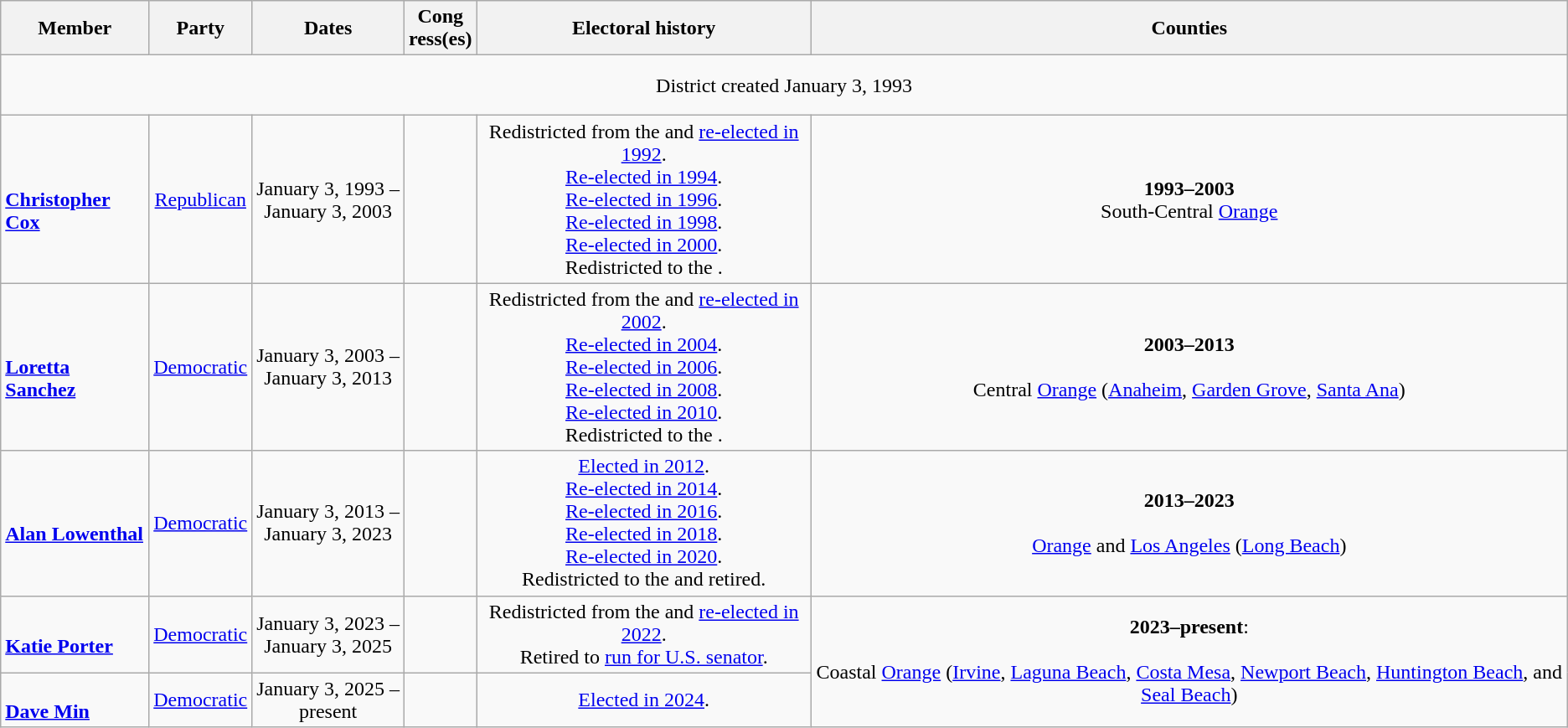<table class=wikitable style="text-align:center">
<tr>
<th>Member</th>
<th>Party</th>
<th>Dates</th>
<th>Cong<br>ress(es)</th>
<th>Electoral history</th>
<th>Counties</th>
</tr>
<tr style="height:3em">
<td colspan=6>District created January 3, 1993</td>
</tr>
<tr style="height:3em">
<td align=left><br><strong><a href='#'>Christopher Cox</a></strong><br></td>
<td><a href='#'>Republican</a></td>
<td nowrap>January 3, 1993 –<br>January 3, 2003</td>
<td></td>
<td>Redistricted from the  and <a href='#'>re-elected in 1992</a>.<br><a href='#'>Re-elected in 1994</a>.<br><a href='#'>Re-elected in 1996</a>.<br><a href='#'>Re-elected in 1998</a>.<br><a href='#'>Re-elected in 2000</a>.<br>Redistricted to the .</td>
<td><strong>1993–2003</strong><br>South-Central <a href='#'>Orange</a></td>
</tr>
<tr style="height:3em">
<td align=left><br><strong><a href='#'>Loretta Sanchez</a></strong><br></td>
<td><a href='#'>Democratic</a></td>
<td nowrap>January 3, 2003 –<br>January 3, 2013</td>
<td></td>
<td>Redistricted from the  and <a href='#'>re-elected in 2002</a>.<br><a href='#'>Re-elected in 2004</a>.<br><a href='#'>Re-elected in 2006</a>.<br><a href='#'>Re-elected in 2008</a>.<br><a href='#'>Re-elected in 2010</a>.<br>Redistricted to the .</td>
<td><strong>2003–2013</strong><br><br>Central <a href='#'>Orange</a> (<a href='#'>Anaheim</a>, <a href='#'>Garden Grove</a>, <a href='#'>Santa Ana</a>)</td>
</tr>
<tr style="height:3em">
<td align=left><br><strong><a href='#'>Alan Lowenthal</a></strong><br></td>
<td><a href='#'>Democratic</a></td>
<td nowrap>January 3, 2013 –<br>January 3, 2023</td>
<td></td>
<td><a href='#'>Elected in 2012</a>.<br><a href='#'>Re-elected in 2014</a>.<br><a href='#'>Re-elected in 2016</a>.<br><a href='#'>Re-elected in 2018</a>.<br><a href='#'>Re-elected in 2020</a>.<br>Redistricted to the  and retired.</td>
<td><strong>2013–2023</strong><br><br><a href='#'>Orange</a> and <a href='#'>Los Angeles</a> (<a href='#'>Long Beach</a>)</td>
</tr>
<tr style="height:3em">
<td align=left><br><strong><a href='#'>Katie Porter</a></strong><br></td>
<td><a href='#'>Democratic</a></td>
<td nowrap>January 3, 2023 –<br>January 3, 2025</td>
<td></td>
<td>Redistricted from the  and <a href='#'>re-elected in 2022</a>.<br>Retired to <a href='#'>run for U.S. senator</a>.</td>
<td rowspan="2"><strong>2023–present</strong>:<br><br> Coastal <a href='#'>Orange</a> (<a href='#'>Irvine</a>, <a href='#'>Laguna Beach</a>, <a href='#'>Costa Mesa</a>, <a href='#'>Newport Beach</a>, <a href='#'>Huntington Beach</a>, and <a href='#'>Seal Beach</a>)</td>
</tr>
<tr>
<td align=left><br><strong><a href='#'>Dave Min</a></strong><br></td>
<td><a href='#'>Democratic</a></td>
<td nowrap>January 3, 2025 –<br>present</td>
<td></td>
<td><a href='#'>Elected in 2024</a>.</td>
</tr>
</table>
